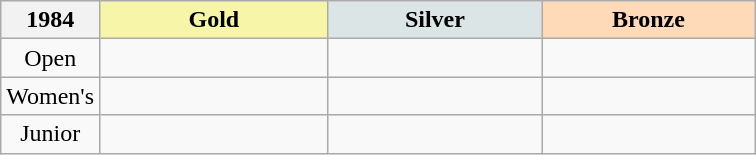<table class="wikitable sortable">
<tr bgcolor="#efefef" align="left">
<th Year>1984</th>
<th width=145 style="background-color: #F7F6A8;"> Gold</th>
<th width=135 style="background-color: #DCE5E5;"> Silver</th>
<th width=135 style="background-color: #FFDAB9;"> Bronze</th>
</tr>
<tr>
<td align="center">Open</td>
<td></td>
<td></td>
<td></td>
</tr>
<tr>
<td align="center">Women's</td>
<td></td>
<td></td>
<td></td>
</tr>
<tr>
<td align="center">Junior</td>
<td></td>
<td></td>
</tr>
</table>
